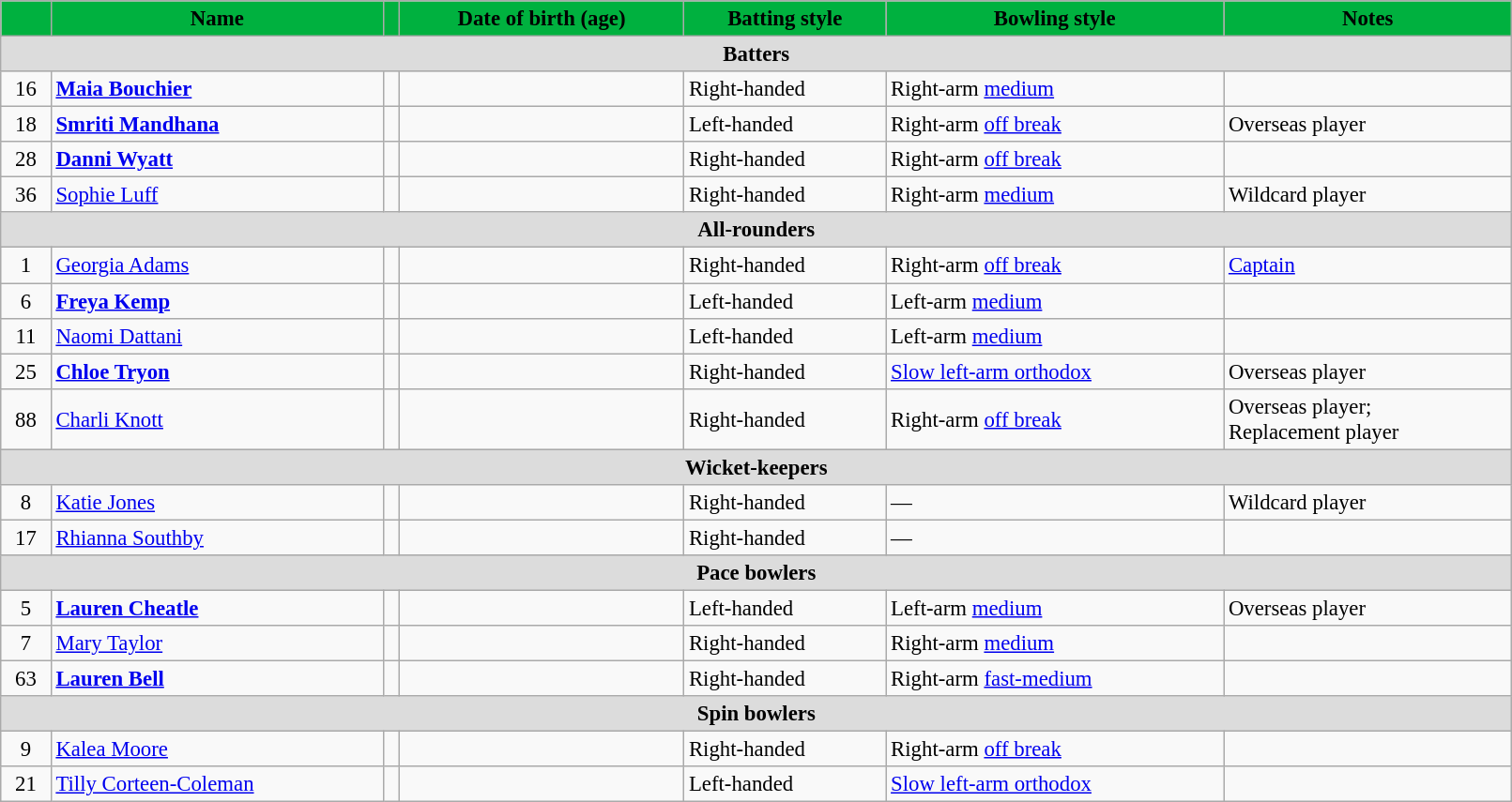<table class="wikitable" style="font-size:95%;" width="85%">
<tr>
<th style="background:#00B13F; color:black"></th>
<th style="background:#00B13F; color:black">Name</th>
<th style="background:#00B13F; color:black"></th>
<th style="background:#00B13F; color:black">Date of birth (age)</th>
<th style="background:#00B13F; color:black">Batting style</th>
<th style="background:#00B13F; color:black">Bowling style</th>
<th style="background:#00B13F; color:black">Notes</th>
</tr>
<tr>
<th colspan="7" style="background: #DCDCDC" align=right>Batters</th>
</tr>
<tr>
<td style="text-align:center">16</td>
<td><strong><a href='#'>Maia Bouchier</a></strong></td>
<td></td>
<td></td>
<td>Right-handed</td>
<td>Right-arm <a href='#'>medium</a></td>
<td></td>
</tr>
<tr>
<td style="text-align:center">18</td>
<td><strong><a href='#'>Smriti Mandhana</a></strong></td>
<td></td>
<td></td>
<td>Left-handed</td>
<td>Right-arm <a href='#'>off break</a></td>
<td>Overseas player</td>
</tr>
<tr>
<td style="text-align:center">28</td>
<td><strong><a href='#'>Danni Wyatt</a></strong></td>
<td></td>
<td></td>
<td>Right-handed</td>
<td>Right-arm <a href='#'>off break</a></td>
<td></td>
</tr>
<tr>
<td style="text-align:center">36</td>
<td><a href='#'>Sophie Luff</a></td>
<td></td>
<td></td>
<td>Right-handed</td>
<td>Right-arm <a href='#'>medium</a></td>
<td>Wildcard player</td>
</tr>
<tr>
<th colspan="7" style="background: #DCDCDC" align=right>All-rounders</th>
</tr>
<tr>
<td style="text-align:center">1</td>
<td><a href='#'>Georgia Adams</a></td>
<td></td>
<td></td>
<td>Right-handed</td>
<td>Right-arm <a href='#'>off break</a></td>
<td><a href='#'>Captain</a></td>
</tr>
<tr>
<td style="text-align:center">6</td>
<td><strong><a href='#'>Freya Kemp</a></strong></td>
<td></td>
<td></td>
<td>Left-handed</td>
<td>Left-arm <a href='#'>medium</a></td>
<td></td>
</tr>
<tr>
<td style="text-align:center">11</td>
<td><a href='#'>Naomi Dattani</a></td>
<td></td>
<td></td>
<td>Left-handed</td>
<td>Left-arm <a href='#'>medium</a></td>
<td></td>
</tr>
<tr>
<td style="text-align:center">25</td>
<td><strong><a href='#'>Chloe Tryon</a></strong></td>
<td></td>
<td></td>
<td>Right-handed</td>
<td><a href='#'>Slow left-arm orthodox</a></td>
<td>Overseas player</td>
</tr>
<tr>
<td style="text-align:center">88</td>
<td><a href='#'>Charli Knott</a></td>
<td></td>
<td></td>
<td>Right-handed</td>
<td>Right-arm <a href='#'>off break</a></td>
<td>Overseas player; <br>Replacement player</td>
</tr>
<tr>
<th colspan="7" style="background: #DCDCDC" align=right>Wicket-keepers</th>
</tr>
<tr>
<td style="text-align:center">8</td>
<td><a href='#'>Katie Jones</a></td>
<td></td>
<td></td>
<td>Right-handed</td>
<td>—</td>
<td>Wildcard player</td>
</tr>
<tr>
<td style="text-align:center">17</td>
<td><a href='#'>Rhianna Southby</a></td>
<td></td>
<td></td>
<td>Right-handed</td>
<td>—</td>
<td></td>
</tr>
<tr>
<th colspan="7" style="background: #DCDCDC" align=right>Pace bowlers</th>
</tr>
<tr>
<td style="text-align:center">5</td>
<td><strong><a href='#'>Lauren Cheatle</a></strong></td>
<td></td>
<td></td>
<td>Left-handed</td>
<td>Left-arm <a href='#'>medium</a></td>
<td>Overseas player</td>
</tr>
<tr>
<td style="text-align:center">7</td>
<td><a href='#'>Mary Taylor</a></td>
<td></td>
<td></td>
<td>Right-handed</td>
<td>Right-arm <a href='#'>medium</a></td>
<td></td>
</tr>
<tr>
<td style="text-align:center">63</td>
<td><strong><a href='#'>Lauren Bell</a></strong></td>
<td></td>
<td></td>
<td>Right-handed</td>
<td>Right-arm <a href='#'>fast-medium</a></td>
<td></td>
</tr>
<tr>
<th colspan="7" style="background: #DCDCDC" align=right>Spin bowlers</th>
</tr>
<tr>
<td style="text-align:center">9</td>
<td><a href='#'>Kalea Moore</a></td>
<td></td>
<td></td>
<td>Right-handed</td>
<td>Right-arm <a href='#'>off break</a></td>
<td></td>
</tr>
<tr>
<td style="text-align:center">21</td>
<td><a href='#'>Tilly Corteen-Coleman</a></td>
<td></td>
<td></td>
<td>Left-handed</td>
<td><a href='#'>Slow left-arm orthodox</a></td>
<td></td>
</tr>
</table>
